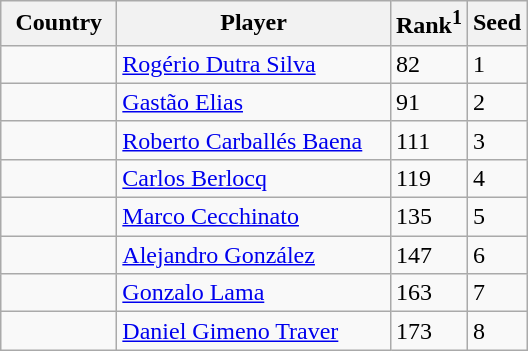<table class="sortable wikitable">
<tr>
<th width="70">Country</th>
<th width="175">Player</th>
<th>Rank<sup>1</sup></th>
<th>Seed</th>
</tr>
<tr>
<td></td>
<td><a href='#'>Rogério Dutra Silva</a></td>
<td>82</td>
<td>1</td>
</tr>
<tr>
<td></td>
<td><a href='#'>Gastão Elias</a></td>
<td>91</td>
<td>2</td>
</tr>
<tr>
<td></td>
<td><a href='#'>Roberto Carballés Baena</a></td>
<td>111</td>
<td>3</td>
</tr>
<tr>
<td></td>
<td><a href='#'>Carlos Berlocq</a></td>
<td>119</td>
<td>4</td>
</tr>
<tr>
<td></td>
<td><a href='#'>Marco Cecchinato</a></td>
<td>135</td>
<td>5</td>
</tr>
<tr>
<td></td>
<td><a href='#'>Alejandro González</a></td>
<td>147</td>
<td>6</td>
</tr>
<tr>
<td></td>
<td><a href='#'>Gonzalo Lama</a></td>
<td>163</td>
<td>7</td>
</tr>
<tr>
<td></td>
<td><a href='#'>Daniel Gimeno Traver</a></td>
<td>173</td>
<td>8</td>
</tr>
</table>
